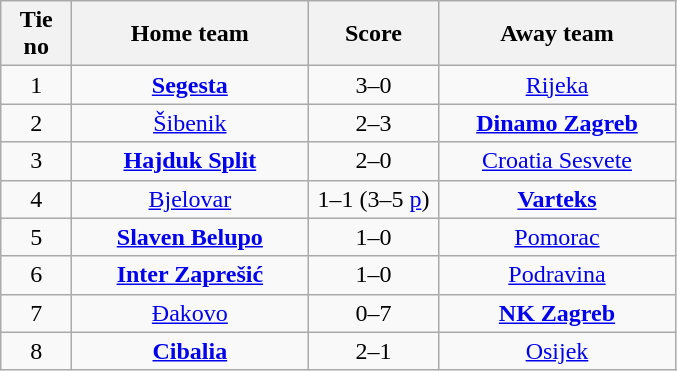<table class="wikitable" style="text-align: center">
<tr>
<th width=40>Tie no</th>
<th width=150>Home team</th>
<th width=80>Score</th>
<th width=150>Away team</th>
</tr>
<tr>
<td>1</td>
<td><strong><a href='#'>Segesta</a></strong></td>
<td>3–0</td>
<td><a href='#'>Rijeka</a></td>
</tr>
<tr>
<td>2</td>
<td><a href='#'>Šibenik</a></td>
<td>2–3</td>
<td><strong><a href='#'>Dinamo Zagreb</a></strong></td>
</tr>
<tr>
<td>3</td>
<td><strong><a href='#'>Hajduk Split</a></strong></td>
<td>2–0</td>
<td><a href='#'>Croatia Sesvete</a></td>
</tr>
<tr>
<td>4</td>
<td><a href='#'>Bjelovar</a></td>
<td>1–1 (3–5 <a href='#'>p</a>)</td>
<td><strong><a href='#'>Varteks</a></strong></td>
</tr>
<tr>
<td>5</td>
<td><strong><a href='#'>Slaven Belupo</a></strong></td>
<td>1–0</td>
<td><a href='#'>Pomorac</a></td>
</tr>
<tr>
<td>6</td>
<td><strong><a href='#'>Inter Zaprešić</a></strong></td>
<td>1–0</td>
<td><a href='#'>Podravina</a></td>
</tr>
<tr>
<td>7</td>
<td><a href='#'>Đakovo</a></td>
<td>0–7</td>
<td><strong><a href='#'>NK Zagreb</a></strong></td>
</tr>
<tr>
<td>8</td>
<td><strong><a href='#'>Cibalia</a></strong></td>
<td>2–1</td>
<td><a href='#'>Osijek</a></td>
</tr>
</table>
